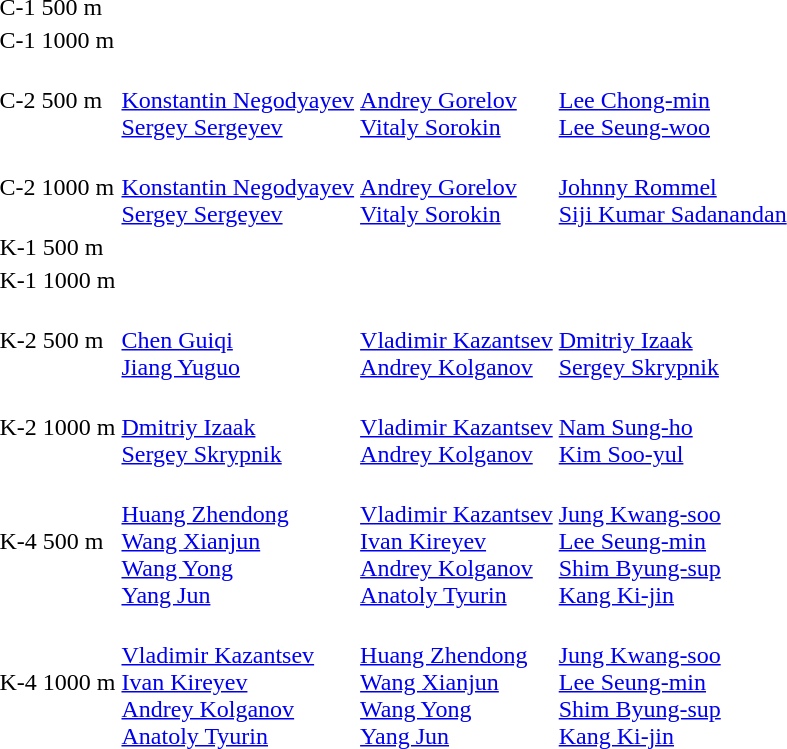<table>
<tr>
<td>C-1 500 m</td>
<td></td>
<td></td>
<td></td>
</tr>
<tr>
<td>C-1 1000 m</td>
<td></td>
<td></td>
<td></td>
</tr>
<tr>
<td>C-2 500 m</td>
<td><br><a href='#'>Konstantin Negodyayev</a><br><a href='#'>Sergey Sergeyev</a></td>
<td><br><a href='#'>Andrey Gorelov</a><br><a href='#'>Vitaly Sorokin</a></td>
<td><br><a href='#'>Lee Chong-min</a><br><a href='#'>Lee Seung-woo</a></td>
</tr>
<tr>
<td>C-2 1000 m</td>
<td><br><a href='#'>Konstantin Negodyayev</a><br><a href='#'>Sergey Sergeyev</a></td>
<td><br><a href='#'>Andrey Gorelov</a><br><a href='#'>Vitaly Sorokin</a></td>
<td><br><a href='#'>Johnny Rommel</a><br><a href='#'>Siji Kumar Sadanandan</a></td>
</tr>
<tr>
<td>K-1 500 m</td>
<td></td>
<td></td>
<td></td>
</tr>
<tr>
<td>K-1 1000 m</td>
<td></td>
<td></td>
<td></td>
</tr>
<tr>
<td>K-2 500 m</td>
<td><br><a href='#'>Chen Guiqi</a><br><a href='#'>Jiang Yuguo</a></td>
<td><br><a href='#'>Vladimir Kazantsev</a><br><a href='#'>Andrey Kolganov</a></td>
<td><br><a href='#'>Dmitriy Izaak</a><br><a href='#'>Sergey Skrypnik</a></td>
</tr>
<tr>
<td>K-2 1000 m</td>
<td><br><a href='#'>Dmitriy Izaak</a><br><a href='#'>Sergey Skrypnik</a></td>
<td><br><a href='#'>Vladimir Kazantsev</a><br><a href='#'>Andrey Kolganov</a></td>
<td><br><a href='#'>Nam Sung-ho</a><br><a href='#'>Kim Soo-yul</a></td>
</tr>
<tr>
<td>K-4 500 m</td>
<td><br><a href='#'>Huang Zhendong</a><br><a href='#'>Wang Xianjun</a><br><a href='#'>Wang Yong</a><br><a href='#'>Yang Jun</a></td>
<td><br><a href='#'>Vladimir Kazantsev</a><br><a href='#'>Ivan Kireyev</a><br><a href='#'>Andrey Kolganov</a><br><a href='#'>Anatoly Tyurin</a></td>
<td><br><a href='#'>Jung Kwang-soo</a><br><a href='#'>Lee Seung-min</a><br><a href='#'>Shim Byung-sup</a><br><a href='#'>Kang Ki-jin</a></td>
</tr>
<tr>
<td>K-4 1000 m</td>
<td><br><a href='#'>Vladimir Kazantsev</a><br><a href='#'>Ivan Kireyev</a><br><a href='#'>Andrey Kolganov</a><br><a href='#'>Anatoly Tyurin</a></td>
<td><br><a href='#'>Huang Zhendong</a><br><a href='#'>Wang Xianjun</a><br><a href='#'>Wang Yong</a><br><a href='#'>Yang Jun</a></td>
<td><br><a href='#'>Jung Kwang-soo</a><br><a href='#'>Lee Seung-min</a><br><a href='#'>Shim Byung-sup</a><br><a href='#'>Kang Ki-jin</a></td>
</tr>
</table>
